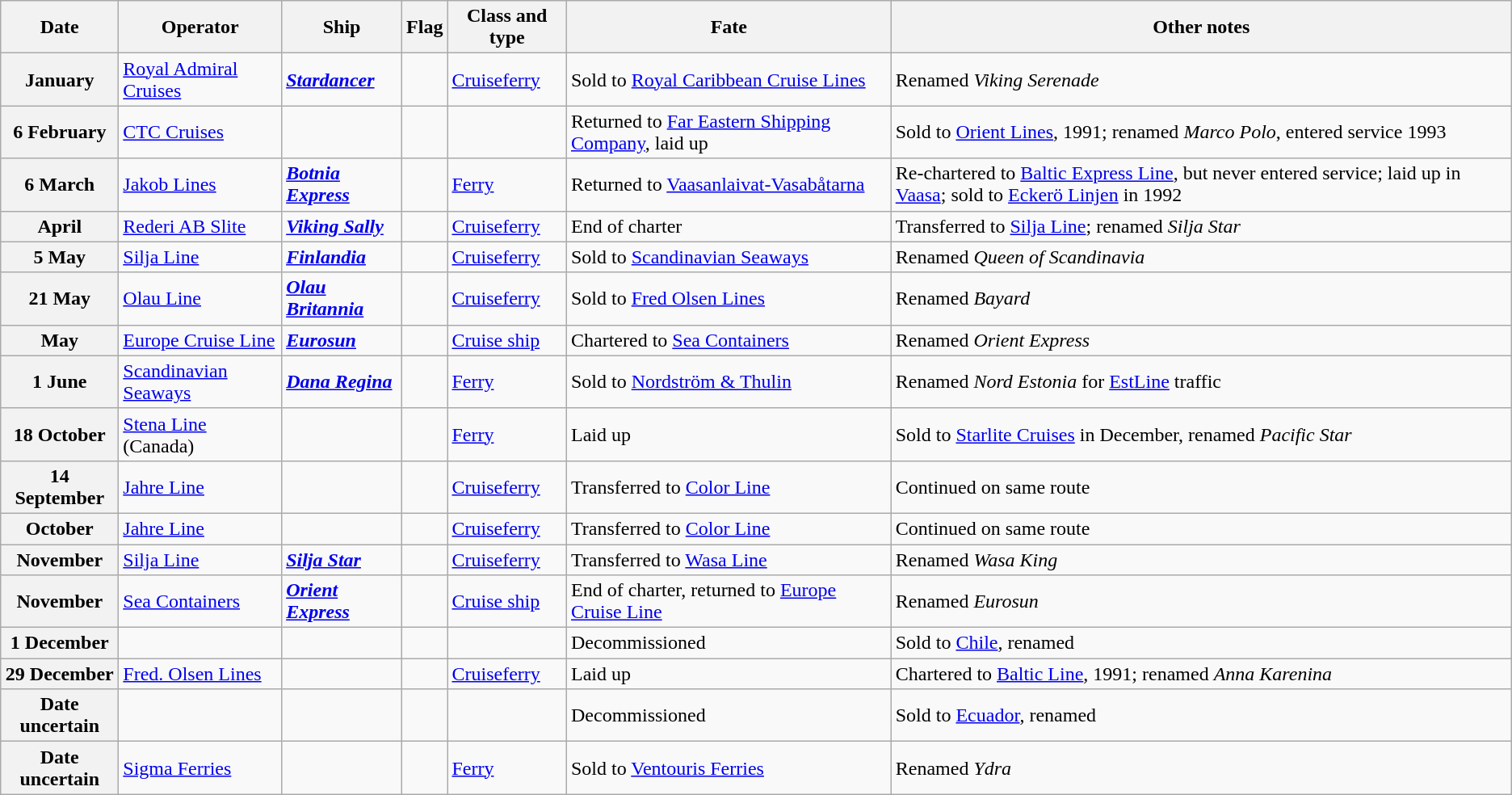<table class="wikitable">
<tr>
<th width="90">Date</th>
<th>Operator</th>
<th>Ship</th>
<th>Flag</th>
<th>Class and type</th>
<th>Fate</th>
<th>Other notes</th>
</tr>
<tr ---->
<th>January</th>
<td><a href='#'>Royal Admiral Cruises</a></td>
<td><strong><a href='#'><em>Stardancer</em></a></strong></td>
<td></td>
<td><a href='#'>Cruiseferry</a></td>
<td>Sold to <a href='#'>Royal Caribbean Cruise Lines</a></td>
<td>Renamed <em>Viking Serenade</em></td>
</tr>
<tr ---->
<th>6 February</th>
<td><a href='#'>CTC Cruises</a></td>
<td><strong></strong></td>
<td></td>
<td></td>
<td>Returned to <a href='#'>Far Eastern Shipping Company</a>, laid up</td>
<td>Sold to <a href='#'>Orient Lines</a>, 1991; renamed <em>Marco Polo</em>, entered service 1993</td>
</tr>
<tr ---->
<th>6 March</th>
<td><a href='#'>Jakob Lines</a></td>
<td><strong><a href='#'><em>Botnia Express</em></a></strong></td>
<td></td>
<td><a href='#'>Ferry</a></td>
<td>Returned to <a href='#'>Vaasanlaivat-Vasabåtarna</a></td>
<td>Re-chartered to <a href='#'>Baltic Express Line</a>, but never entered service; laid up in <a href='#'>Vaasa</a>; sold to <a href='#'>Eckerö Linjen</a> in 1992</td>
</tr>
<tr ---->
<th>April</th>
<td><a href='#'>Rederi AB Slite</a></td>
<td><strong><a href='#'><em>Viking Sally</em></a></strong></td>
<td></td>
<td><a href='#'>Cruiseferry</a></td>
<td>End of charter</td>
<td>Transferred to <a href='#'>Silja Line</a>; renamed <em>Silja Star</em></td>
</tr>
<tr ---->
<th>5 May</th>
<td><a href='#'>Silja Line</a></td>
<td><strong><a href='#'><em>Finlandia</em></a></strong></td>
<td></td>
<td><a href='#'>Cruiseferry</a></td>
<td>Sold to <a href='#'>Scandinavian Seaways</a></td>
<td>Renamed <em>Queen of Scandinavia</em></td>
</tr>
<tr ---->
<th>21 May</th>
<td><a href='#'>Olau Line</a></td>
<td><strong><a href='#'><em>Olau Britannia</em></a></strong></td>
<td></td>
<td><a href='#'>Cruiseferry</a></td>
<td>Sold to <a href='#'>Fred Olsen Lines</a></td>
<td>Renamed <em>Bayard</em></td>
</tr>
<tr ---->
<th>May</th>
<td><a href='#'>Europe Cruise Line</a></td>
<td><strong><a href='#'><em>Eurosun</em></a></strong></td>
<td></td>
<td><a href='#'>Cruise ship</a></td>
<td>Chartered to <a href='#'>Sea Containers</a></td>
<td>Renamed <em>Orient Express</em></td>
</tr>
<tr ---->
<th>1 June</th>
<td><a href='#'>Scandinavian Seaways</a></td>
<td><strong><a href='#'><em>Dana Regina</em></a></strong></td>
<td></td>
<td><a href='#'>Ferry</a></td>
<td>Sold to <a href='#'>Nordström & Thulin</a></td>
<td>Renamed <em>Nord Estonia</em> for <a href='#'>EstLine</a> traffic</td>
</tr>
<tr ---->
<th>18 October</th>
<td><a href='#'>Stena Line</a> (Canada)</td>
<td><strong></strong></td>
<td></td>
<td><a href='#'>Ferry</a></td>
<td>Laid up</td>
<td>Sold to <a href='#'>Starlite Cruises</a> in December, renamed <em>Pacific Star</em></td>
</tr>
<tr ---->
<th>14 September</th>
<td><a href='#'>Jahre Line</a></td>
<td><strong></strong></td>
<td></td>
<td><a href='#'>Cruiseferry</a></td>
<td>Transferred to <a href='#'>Color Line</a></td>
<td>Continued on same route</td>
</tr>
<tr ---->
<th>October</th>
<td><a href='#'>Jahre Line</a></td>
<td><strong></strong></td>
<td></td>
<td><a href='#'>Cruiseferry</a></td>
<td>Transferred to <a href='#'>Color Line</a></td>
<td>Continued on same route</td>
</tr>
<tr ---->
<th>November</th>
<td><a href='#'>Silja Line</a></td>
<td><strong><a href='#'><em>Silja Star</em></a></strong></td>
<td></td>
<td><a href='#'>Cruiseferry</a></td>
<td>Transferred to <a href='#'>Wasa Line</a></td>
<td>Renamed <em>Wasa King</em></td>
</tr>
<tr ---->
<th>November</th>
<td><a href='#'>Sea Containers</a></td>
<td><strong><a href='#'><em>Orient Express</em></a></strong></td>
<td></td>
<td><a href='#'>Cruise ship</a></td>
<td>End of charter, returned to <a href='#'>Europe Cruise Line</a></td>
<td>Renamed <em>Eurosun</em></td>
</tr>
<tr ---->
<th>1 December</th>
<td></td>
<td><strong></strong></td>
<td></td>
<td></td>
<td>Decommissioned</td>
<td>Sold to <a href='#'>Chile</a>, renamed </td>
</tr>
<tr ---->
<th>29 December</th>
<td><a href='#'>Fred. Olsen Lines</a></td>
<td><strong></strong></td>
<td></td>
<td><a href='#'>Cruiseferry</a></td>
<td>Laid up</td>
<td>Chartered to <a href='#'>Baltic Line</a>, 1991; renamed <em>Anna Karenina</em></td>
</tr>
<tr ---->
<th>Date uncertain</th>
<td></td>
<td><strong></strong></td>
<td></td>
<td></td>
<td>Decommissioned</td>
<td>Sold to <a href='#'>Ecuador</a>, renamed </td>
</tr>
<tr ---->
<th>Date uncertain</th>
<td><a href='#'>Sigma Ferries</a></td>
<td><strong></strong></td>
<td></td>
<td><a href='#'>Ferry</a></td>
<td>Sold to <a href='#'>Ventouris Ferries</a></td>
<td>Renamed <em>Ydra</em></td>
</tr>
</table>
